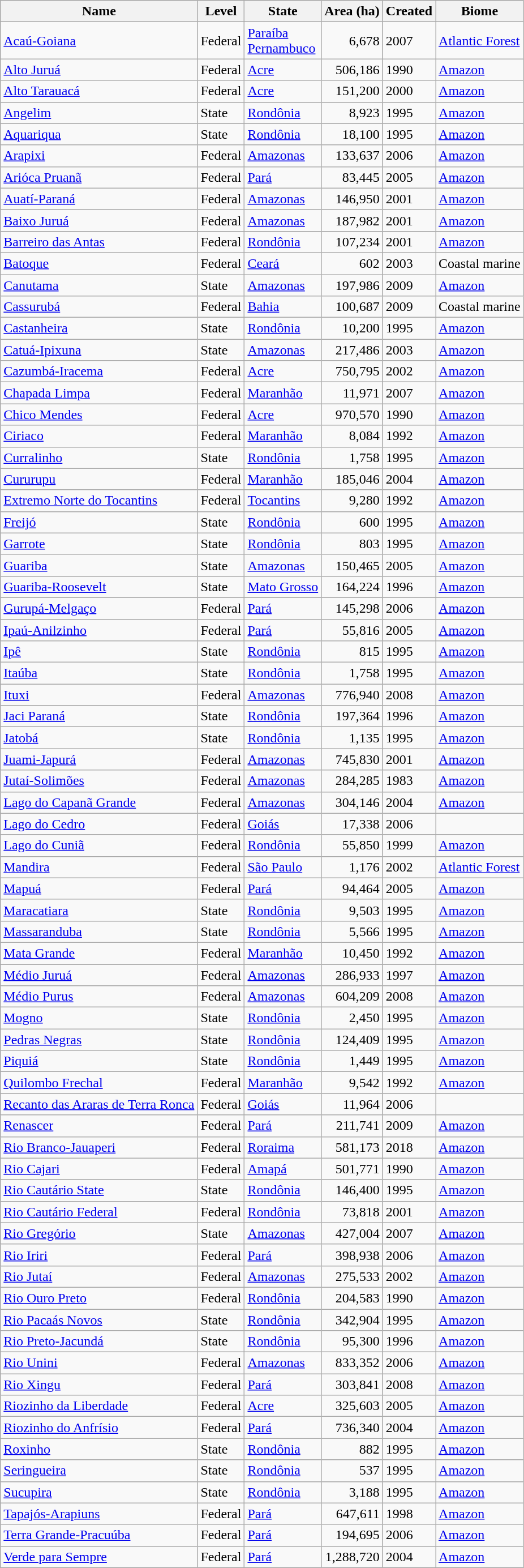<table class="wikitable sortable">
<tr>
<th>Name</th>
<th>Level</th>
<th>State</th>
<th>Area (ha)</th>
<th>Created</th>
<th>Biome</th>
</tr>
<tr>
<td><a href='#'>Acaú-Goiana</a></td>
<td>Federal</td>
<td><a href='#'>Paraíba</a><br><a href='#'>Pernambuco</a></td>
<td style="text-align:right;">6,678</td>
<td>2007</td>
<td><a href='#'>Atlantic Forest</a></td>
</tr>
<tr>
<td><a href='#'>Alto Juruá</a></td>
<td>Federal</td>
<td><a href='#'>Acre</a></td>
<td style="text-align:right;">506,186</td>
<td>1990</td>
<td><a href='#'>Amazon</a></td>
</tr>
<tr>
<td><a href='#'>Alto Tarauacá</a></td>
<td>Federal</td>
<td><a href='#'>Acre</a></td>
<td style="text-align:right;">151,200</td>
<td>2000</td>
<td><a href='#'>Amazon</a></td>
</tr>
<tr>
<td><a href='#'>Angelim</a></td>
<td>State</td>
<td><a href='#'>Rondônia</a></td>
<td style="text-align:right;">8,923</td>
<td>1995</td>
<td><a href='#'>Amazon</a></td>
</tr>
<tr>
<td><a href='#'>Aquariqua</a></td>
<td>State</td>
<td><a href='#'>Rondônia</a></td>
<td style="text-align:right;">18,100</td>
<td>1995</td>
<td><a href='#'>Amazon</a></td>
</tr>
<tr>
<td><a href='#'>Arapixi</a></td>
<td>Federal</td>
<td><a href='#'>Amazonas</a></td>
<td style="text-align:right;">133,637</td>
<td>2006</td>
<td><a href='#'>Amazon</a></td>
</tr>
<tr>
<td><a href='#'>Arióca Pruanã</a></td>
<td>Federal</td>
<td><a href='#'>Pará</a></td>
<td style="text-align:right;">83,445</td>
<td>2005</td>
<td><a href='#'>Amazon</a></td>
</tr>
<tr>
<td><a href='#'>Auatí-Paraná</a></td>
<td>Federal</td>
<td><a href='#'>Amazonas</a></td>
<td style="text-align:right;">146,950</td>
<td>2001</td>
<td><a href='#'>Amazon</a></td>
</tr>
<tr>
<td><a href='#'>Baixo Juruá</a></td>
<td>Federal</td>
<td><a href='#'>Amazonas</a></td>
<td style="text-align:right;">187,982</td>
<td>2001</td>
<td><a href='#'>Amazon</a></td>
</tr>
<tr>
<td><a href='#'>Barreiro das Antas</a></td>
<td>Federal</td>
<td><a href='#'>Rondônia</a></td>
<td style="text-align:right;">107,234</td>
<td>2001</td>
<td><a href='#'>Amazon</a></td>
</tr>
<tr>
<td><a href='#'>Batoque</a></td>
<td>Federal</td>
<td><a href='#'>Ceará</a></td>
<td style="text-align:right;">602</td>
<td>2003</td>
<td>Coastal marine</td>
</tr>
<tr>
<td><a href='#'>Canutama</a></td>
<td>State</td>
<td><a href='#'>Amazonas</a></td>
<td style="text-align:right;">197,986</td>
<td>2009</td>
<td><a href='#'>Amazon</a></td>
</tr>
<tr>
<td><a href='#'>Cassurubá</a></td>
<td>Federal</td>
<td><a href='#'>Bahia</a></td>
<td style="text-align:right;">100,687</td>
<td>2009</td>
<td>Coastal marine</td>
</tr>
<tr>
<td><a href='#'>Castanheira</a></td>
<td>State</td>
<td><a href='#'>Rondônia</a></td>
<td style="text-align:right;">10,200</td>
<td>1995</td>
<td><a href='#'>Amazon</a></td>
</tr>
<tr>
<td><a href='#'>Catuá-Ipixuna</a></td>
<td>State</td>
<td><a href='#'>Amazonas</a></td>
<td style="text-align:right;">217,486</td>
<td>2003</td>
<td><a href='#'>Amazon</a></td>
</tr>
<tr>
<td><a href='#'>Cazumbá-Iracema</a></td>
<td>Federal</td>
<td><a href='#'>Acre</a></td>
<td style="text-align:right;">750,795</td>
<td>2002</td>
<td><a href='#'>Amazon</a></td>
</tr>
<tr>
<td><a href='#'>Chapada Limpa</a></td>
<td>Federal</td>
<td><a href='#'>Maranhão</a></td>
<td style="text-align:right;">11,971</td>
<td>2007</td>
<td><a href='#'>Amazon</a></td>
</tr>
<tr>
<td><a href='#'>Chico Mendes</a></td>
<td>Federal</td>
<td><a href='#'>Acre</a></td>
<td style="text-align:right;">970,570</td>
<td>1990</td>
<td><a href='#'>Amazon</a></td>
</tr>
<tr>
<td><a href='#'>Ciriaco</a></td>
<td>Federal</td>
<td><a href='#'>Maranhão</a></td>
<td style="text-align:right;">8,084</td>
<td>1992</td>
<td><a href='#'>Amazon</a></td>
</tr>
<tr>
<td><a href='#'>Curralinho</a></td>
<td>State</td>
<td><a href='#'>Rondônia</a></td>
<td style="text-align:right;">1,758</td>
<td>1995</td>
<td><a href='#'>Amazon</a></td>
</tr>
<tr>
<td><a href='#'>Cururupu</a></td>
<td>Federal</td>
<td><a href='#'>Maranhão</a></td>
<td style="text-align:right;">185,046</td>
<td>2004</td>
<td><a href='#'>Amazon</a></td>
</tr>
<tr>
<td><a href='#'>Extremo Norte do Tocantins</a></td>
<td>Federal</td>
<td><a href='#'>Tocantins</a></td>
<td style="text-align:right;">9,280</td>
<td>1992</td>
<td><a href='#'>Amazon</a></td>
</tr>
<tr>
<td><a href='#'>Freijó</a></td>
<td>State</td>
<td><a href='#'>Rondônia</a></td>
<td style="text-align:right;">600</td>
<td>1995</td>
<td><a href='#'>Amazon</a></td>
</tr>
<tr>
<td><a href='#'>Garrote</a></td>
<td>State</td>
<td><a href='#'>Rondônia</a></td>
<td style="text-align:right;">803</td>
<td>1995</td>
<td><a href='#'>Amazon</a></td>
</tr>
<tr>
<td><a href='#'>Guariba</a></td>
<td>State</td>
<td><a href='#'>Amazonas</a></td>
<td style="text-align:right;">150,465</td>
<td>2005</td>
<td><a href='#'>Amazon</a></td>
</tr>
<tr>
<td><a href='#'>Guariba-Roosevelt</a></td>
<td>State</td>
<td><a href='#'>Mato Grosso</a></td>
<td style="text-align:right;">164,224</td>
<td>1996</td>
<td><a href='#'>Amazon</a></td>
</tr>
<tr>
<td><a href='#'>Gurupá-Melgaço</a></td>
<td>Federal</td>
<td><a href='#'>Pará</a></td>
<td style="text-align:right;">145,298</td>
<td>2006</td>
<td><a href='#'>Amazon</a></td>
</tr>
<tr>
<td><a href='#'>Ipaú-Anilzinho</a></td>
<td>Federal</td>
<td><a href='#'>Pará</a></td>
<td style="text-align:right;">55,816</td>
<td>2005</td>
<td><a href='#'>Amazon</a></td>
</tr>
<tr>
<td><a href='#'>Ipê</a></td>
<td>State</td>
<td><a href='#'>Rondônia</a></td>
<td style="text-align:right;">815</td>
<td>1995</td>
<td><a href='#'>Amazon</a></td>
</tr>
<tr>
<td><a href='#'>Itaúba</a></td>
<td>State</td>
<td><a href='#'>Rondônia</a></td>
<td style="text-align:right;">1,758</td>
<td>1995</td>
<td><a href='#'>Amazon</a></td>
</tr>
<tr>
<td><a href='#'>Ituxi</a></td>
<td>Federal</td>
<td><a href='#'>Amazonas</a></td>
<td style="text-align:right;">776,940</td>
<td>2008</td>
<td><a href='#'>Amazon</a></td>
</tr>
<tr>
<td><a href='#'>Jaci Paraná</a></td>
<td>State</td>
<td><a href='#'>Rondônia</a></td>
<td style="text-align:right;">197,364</td>
<td>1996</td>
<td><a href='#'>Amazon</a></td>
</tr>
<tr>
<td><a href='#'>Jatobá</a></td>
<td>State</td>
<td><a href='#'>Rondônia</a></td>
<td style="text-align:right;">1,135</td>
<td>1995</td>
<td><a href='#'>Amazon</a></td>
</tr>
<tr>
<td><a href='#'>Juami-Japurá</a></td>
<td>Federal</td>
<td><a href='#'>Amazonas</a></td>
<td style="text-align:right;">745,830</td>
<td>2001</td>
<td><a href='#'>Amazon</a></td>
</tr>
<tr>
<td><a href='#'>Jutaí-Solimões</a></td>
<td>Federal</td>
<td><a href='#'>Amazonas</a></td>
<td style="text-align:right;">284,285</td>
<td>1983</td>
<td><a href='#'>Amazon</a></td>
</tr>
<tr>
<td><a href='#'>Lago do Capanã Grande</a></td>
<td>Federal</td>
<td><a href='#'>Amazonas</a></td>
<td style="text-align:right;">304,146</td>
<td>2004</td>
<td><a href='#'>Amazon</a></td>
</tr>
<tr>
<td><a href='#'>Lago do Cedro</a></td>
<td>Federal</td>
<td><a href='#'>Goiás</a></td>
<td style="text-align:right;">17,338</td>
<td>2006</td>
<td></td>
</tr>
<tr>
<td><a href='#'>Lago do Cuniã</a></td>
<td>Federal</td>
<td><a href='#'>Rondônia</a></td>
<td style="text-align:right;">55,850</td>
<td>1999</td>
<td><a href='#'>Amazon</a></td>
</tr>
<tr>
<td><a href='#'>Mandira</a></td>
<td>Federal</td>
<td><a href='#'>São Paulo</a></td>
<td style="text-align:right;">1,176</td>
<td>2002</td>
<td><a href='#'>Atlantic Forest</a></td>
</tr>
<tr>
<td><a href='#'>Mapuá</a></td>
<td>Federal</td>
<td><a href='#'>Pará</a></td>
<td style="text-align:right;">94,464</td>
<td>2005</td>
<td><a href='#'>Amazon</a></td>
</tr>
<tr>
<td><a href='#'>Maracatiara</a></td>
<td>State</td>
<td><a href='#'>Rondônia</a></td>
<td style="text-align:right;">9,503</td>
<td>1995</td>
<td><a href='#'>Amazon</a></td>
</tr>
<tr>
<td><a href='#'>Massaranduba</a></td>
<td>State</td>
<td><a href='#'>Rondônia</a></td>
<td style="text-align:right;">5,566</td>
<td>1995</td>
<td><a href='#'>Amazon</a></td>
</tr>
<tr>
<td><a href='#'>Mata Grande</a></td>
<td>Federal</td>
<td><a href='#'>Maranhão</a></td>
<td style="text-align:right;">10,450</td>
<td>1992</td>
<td><a href='#'>Amazon</a></td>
</tr>
<tr>
<td><a href='#'>Médio Juruá</a></td>
<td>Federal</td>
<td><a href='#'>Amazonas</a></td>
<td style="text-align:right;">286,933</td>
<td>1997</td>
<td><a href='#'>Amazon</a></td>
</tr>
<tr>
<td><a href='#'>Médio Purus</a></td>
<td>Federal</td>
<td><a href='#'>Amazonas</a></td>
<td style="text-align:right;">604,209</td>
<td>2008</td>
<td><a href='#'>Amazon</a></td>
</tr>
<tr>
<td><a href='#'>Mogno</a></td>
<td>State</td>
<td><a href='#'>Rondônia</a></td>
<td style="text-align:right;">2,450</td>
<td>1995</td>
<td><a href='#'>Amazon</a></td>
</tr>
<tr>
<td><a href='#'>Pedras Negras</a></td>
<td>State</td>
<td><a href='#'>Rondônia</a></td>
<td style="text-align:right;">124,409</td>
<td>1995</td>
<td><a href='#'>Amazon</a></td>
</tr>
<tr>
<td><a href='#'>Piquiá</a></td>
<td>State</td>
<td><a href='#'>Rondônia</a></td>
<td style="text-align:right;">1,449</td>
<td>1995</td>
<td><a href='#'>Amazon</a></td>
</tr>
<tr>
<td><a href='#'>Quilombo Frechal</a></td>
<td>Federal</td>
<td><a href='#'>Maranhão</a></td>
<td style="text-align:right;">9,542</td>
<td>1992</td>
<td><a href='#'>Amazon</a></td>
</tr>
<tr>
<td><a href='#'>Recanto das Araras de Terra Ronca</a></td>
<td>Federal</td>
<td><a href='#'>Goiás</a></td>
<td style="text-align:right;">11,964</td>
<td>2006</td>
<td></td>
</tr>
<tr>
<td><a href='#'>Renascer</a></td>
<td>Federal</td>
<td><a href='#'>Pará</a></td>
<td style="text-align:right;">211,741</td>
<td>2009</td>
<td><a href='#'>Amazon</a></td>
</tr>
<tr>
<td><a href='#'>Rio Branco-Jauaperi</a></td>
<td>Federal</td>
<td><a href='#'>Roraima</a></td>
<td style="text-align:right;">581,173</td>
<td>2018</td>
<td><a href='#'>Amazon</a></td>
</tr>
<tr>
<td><a href='#'>Rio Cajari</a></td>
<td>Federal</td>
<td><a href='#'>Amapá</a></td>
<td style="text-align:right;">501,771</td>
<td>1990</td>
<td><a href='#'>Amazon</a></td>
</tr>
<tr>
<td><a href='#'>Rio Cautário State</a></td>
<td>State</td>
<td><a href='#'>Rondônia</a></td>
<td style="text-align:right;">146,400</td>
<td>1995</td>
<td><a href='#'>Amazon</a></td>
</tr>
<tr>
<td><a href='#'>Rio Cautário Federal</a></td>
<td>Federal</td>
<td><a href='#'>Rondônia</a></td>
<td style="text-align:right;">73,818</td>
<td>2001</td>
<td><a href='#'>Amazon</a></td>
</tr>
<tr>
<td><a href='#'>Rio Gregório</a></td>
<td>State</td>
<td><a href='#'>Amazonas</a></td>
<td style="text-align:right;">427,004</td>
<td>2007</td>
<td><a href='#'>Amazon</a></td>
</tr>
<tr>
<td><a href='#'>Rio Iriri</a></td>
<td>Federal</td>
<td><a href='#'>Pará</a></td>
<td style="text-align:right;">398,938</td>
<td>2006</td>
<td><a href='#'>Amazon</a></td>
</tr>
<tr>
<td><a href='#'>Rio Jutaí</a></td>
<td>Federal</td>
<td><a href='#'>Amazonas</a></td>
<td style="text-align:right;">275,533</td>
<td>2002</td>
<td><a href='#'>Amazon</a></td>
</tr>
<tr>
<td><a href='#'>Rio Ouro Preto</a></td>
<td>Federal</td>
<td><a href='#'>Rondônia</a></td>
<td style="text-align:right;">204,583</td>
<td>1990</td>
<td><a href='#'>Amazon</a></td>
</tr>
<tr>
<td><a href='#'>Rio Pacaás Novos</a></td>
<td>State</td>
<td><a href='#'>Rondônia</a></td>
<td style="text-align:right;">342,904</td>
<td>1995</td>
<td><a href='#'>Amazon</a></td>
</tr>
<tr>
<td><a href='#'>Rio Preto-Jacundá</a></td>
<td>State</td>
<td><a href='#'>Rondônia</a></td>
<td style="text-align:right;">95,300</td>
<td>1996</td>
<td><a href='#'>Amazon</a></td>
</tr>
<tr>
<td><a href='#'>Rio Unini</a></td>
<td>Federal</td>
<td><a href='#'>Amazonas</a></td>
<td style="text-align:right;">833,352</td>
<td>2006</td>
<td><a href='#'>Amazon</a></td>
</tr>
<tr>
<td><a href='#'>Rio Xingu</a></td>
<td>Federal</td>
<td><a href='#'>Pará</a></td>
<td style="text-align:right;">303,841</td>
<td>2008</td>
<td><a href='#'>Amazon</a></td>
</tr>
<tr>
<td><a href='#'>Riozinho da Liberdade</a></td>
<td>Federal</td>
<td><a href='#'>Acre</a></td>
<td style="text-align:right;">325,603</td>
<td>2005</td>
<td><a href='#'>Amazon</a></td>
</tr>
<tr>
<td><a href='#'>Riozinho do Anfrísio</a></td>
<td>Federal</td>
<td><a href='#'>Pará</a></td>
<td style="text-align:right;">736,340</td>
<td>2004</td>
<td><a href='#'>Amazon</a></td>
</tr>
<tr>
<td><a href='#'>Roxinho</a></td>
<td>State</td>
<td><a href='#'>Rondônia</a></td>
<td style="text-align:right;">882</td>
<td>1995</td>
<td><a href='#'>Amazon</a></td>
</tr>
<tr>
<td><a href='#'>Seringueira</a></td>
<td>State</td>
<td><a href='#'>Rondônia</a></td>
<td style="text-align:right;">537</td>
<td>1995</td>
<td><a href='#'>Amazon</a></td>
</tr>
<tr>
<td><a href='#'>Sucupira</a></td>
<td>State</td>
<td><a href='#'>Rondônia</a></td>
<td style="text-align:right;">3,188</td>
<td>1995</td>
<td><a href='#'>Amazon</a></td>
</tr>
<tr>
<td><a href='#'>Tapajós-Arapiuns</a></td>
<td>Federal</td>
<td><a href='#'>Pará</a></td>
<td style="text-align:right;">647,611</td>
<td>1998</td>
<td><a href='#'>Amazon</a></td>
</tr>
<tr>
<td><a href='#'>Terra Grande-Pracuúba</a></td>
<td>Federal</td>
<td><a href='#'>Pará</a></td>
<td style="text-align:right;">194,695</td>
<td>2006</td>
<td><a href='#'>Amazon</a></td>
</tr>
<tr>
<td><a href='#'>Verde para Sempre</a></td>
<td>Federal</td>
<td><a href='#'>Pará</a></td>
<td style="text-align:right;">1,288,720</td>
<td>2004</td>
<td><a href='#'>Amazon</a></td>
</tr>
</table>
